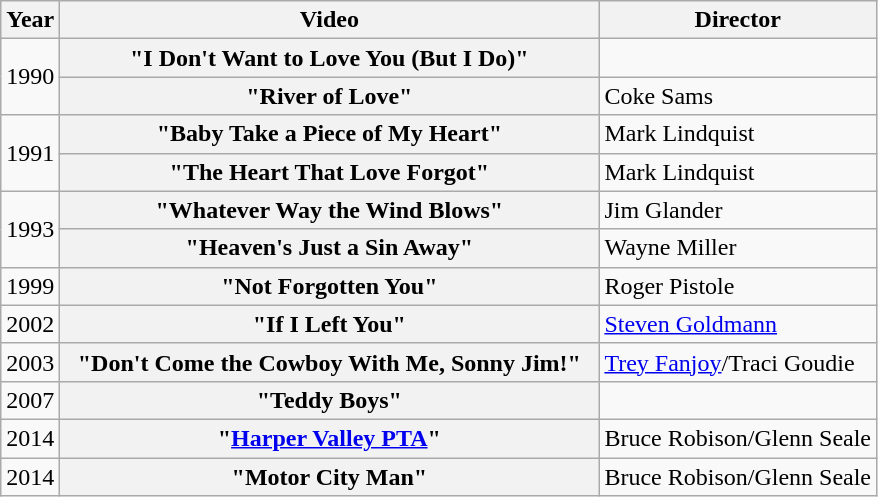<table class="wikitable plainrowheaders">
<tr>
<th>Year</th>
<th style="width:22em;">Video</th>
<th>Director</th>
</tr>
<tr>
<td rowspan="2">1990</td>
<th scope="row">"I Don't Want to Love You (But I Do)"</th>
<td></td>
</tr>
<tr>
<th scope="row">"River of Love"</th>
<td>Coke Sams</td>
</tr>
<tr>
<td rowspan="2">1991</td>
<th scope="row">"Baby Take a Piece of My Heart"</th>
<td>Mark Lindquist</td>
</tr>
<tr>
<th scope="row">"The Heart That Love Forgot"</th>
<td>Mark Lindquist</td>
</tr>
<tr>
<td rowspan="2">1993</td>
<th scope="row">"Whatever Way the Wind Blows"</th>
<td>Jim Glander</td>
</tr>
<tr>
<th scope="row">"Heaven's Just a Sin Away"</th>
<td>Wayne Miller</td>
</tr>
<tr>
<td>1999</td>
<th scope="row">"Not Forgotten You"</th>
<td>Roger Pistole</td>
</tr>
<tr>
<td>2002</td>
<th scope="row">"If I Left You"</th>
<td><a href='#'>Steven Goldmann</a></td>
</tr>
<tr>
<td>2003</td>
<th scope="row">"Don't Come the Cowboy With Me, Sonny Jim!"</th>
<td><a href='#'>Trey Fanjoy</a>/Traci Goudie</td>
</tr>
<tr>
<td>2007</td>
<th scope="row">"Teddy Boys"</th>
<td></td>
</tr>
<tr>
<td>2014</td>
<th scope="row">"<a href='#'>Harper Valley PTA</a>" </th>
<td>Bruce Robison/Glenn Seale</td>
</tr>
<tr>
<td rowspan="2">2014</td>
<th scope="row">"Motor City Man" </th>
<td>Bruce Robison/Glenn Seale</td>
</tr>
</table>
